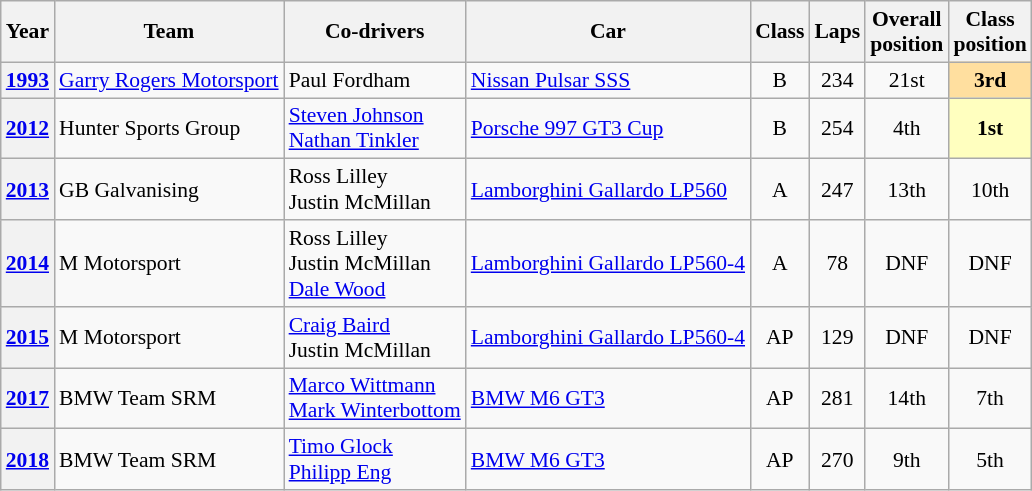<table class="wikitable" style="font-size:90%">
<tr>
<th>Year</th>
<th>Team</th>
<th>Co-drivers</th>
<th>Car</th>
<th>Class</th>
<th>Laps</th>
<th>Overall<br>position</th>
<th>Class<br>position</th>
</tr>
<tr align="center">
<th><a href='#'>1993</a></th>
<td align="left"> <a href='#'>Garry Rogers Motorsport</a></td>
<td align="left"> Paul Fordham</td>
<td align="left"><a href='#'>Nissan Pulsar SSS</a></td>
<td>B</td>
<td>234</td>
<td>21st</td>
<td style="background: #ffdf9f"><strong>3rd</strong></td>
</tr>
<tr align="center">
<th><a href='#'>2012</a></th>
<td align="left"> Hunter Sports Group</td>
<td align="left"> <a href='#'>Steven Johnson</a><br> <a href='#'>Nathan Tinkler</a></td>
<td align="left"><a href='#'>Porsche 997 GT3 Cup</a></td>
<td>B</td>
<td>254</td>
<td>4th</td>
<td style="background: #ffffbf"><strong>1st</strong></td>
</tr>
<tr align="center">
<th><a href='#'>2013</a></th>
<td align="left"> GB Galvanising</td>
<td align="left"> Ross Lilley<br> Justin McMillan</td>
<td align="left"><a href='#'>Lamborghini Gallardo LP560</a></td>
<td>A</td>
<td>247</td>
<td>13th</td>
<td>10th</td>
</tr>
<tr align="center">
<th><a href='#'>2014</a></th>
<td align="left"> M Motorsport</td>
<td align="left"> Ross Lilley<br> Justin McMillan<br> <a href='#'>Dale Wood</a></td>
<td align="left"><a href='#'>Lamborghini Gallardo LP560-4</a></td>
<td>A</td>
<td>78</td>
<td>DNF</td>
<td>DNF</td>
</tr>
<tr align="center">
<th><a href='#'>2015</a></th>
<td align="left"> M Motorsport</td>
<td align="left"> <a href='#'>Craig Baird</a><br> Justin McMillan</td>
<td align="left"><a href='#'>Lamborghini Gallardo LP560-4</a></td>
<td>AP</td>
<td>129</td>
<td>DNF</td>
<td>DNF</td>
</tr>
<tr align="center">
<th><a href='#'>2017</a></th>
<td align="left"> BMW Team SRM</td>
<td align="left"> <a href='#'>Marco Wittmann</a><br> <a href='#'>Mark Winterbottom</a></td>
<td align="left"><a href='#'>BMW M6 GT3</a></td>
<td>AP</td>
<td>281</td>
<td>14th</td>
<td>7th</td>
</tr>
<tr align="center">
<th><a href='#'>2018</a></th>
<td align="left"> BMW Team SRM</td>
<td align="left"> <a href='#'>Timo Glock</a><br> <a href='#'>Philipp Eng</a></td>
<td align="left"><a href='#'>BMW M6 GT3</a></td>
<td>AP</td>
<td>270</td>
<td>9th</td>
<td>5th</td>
</tr>
</table>
